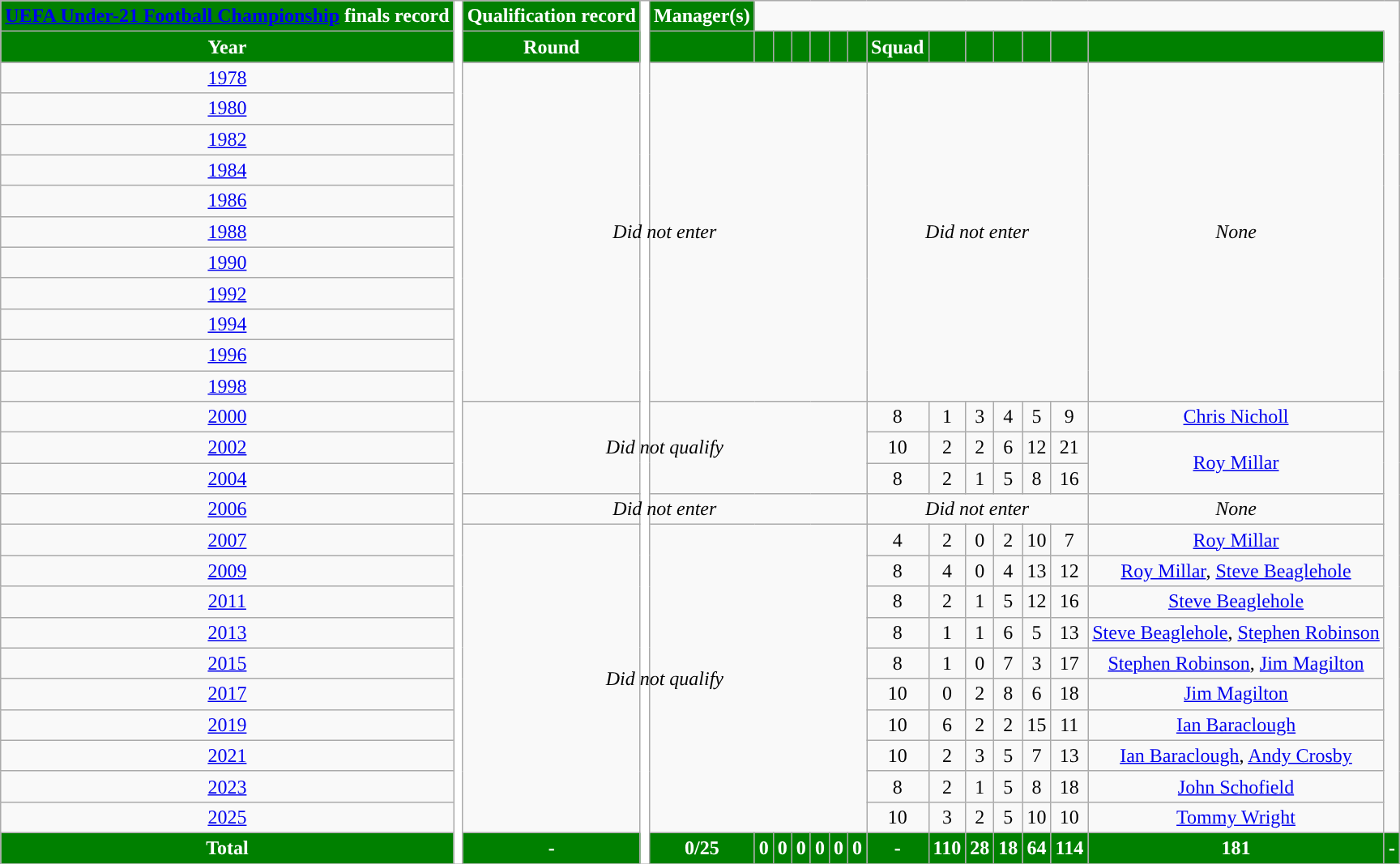<table class="wikitable" style="text-align: center;">
<tr>
<th style="background-color:#008000; color:white; "><a href='#'>UEFA Under-21 Football Championship</a> finals record</th>
<th style="background-color:white" rowspan="28"></th>
<th style="background-color:#008000; color:white; ">Qualification record</th>
<th style="background-color:white" rowspan="28"></th>
<th style="background-color:#008000; color:white; ">Manager(s)</th>
</tr>
<tr>
<th style="background-color:#008000; color:white; ">Year</th>
<th style="background-color:#008000; color:white; ">Round</th>
<th style="background-color:#008000; color:white; "></th>
<th style="background-color:#008000; color:white; "></th>
<th style="background-color:#008000; color:white; "></th>
<th style="background-color:#008000; color:white; "></th>
<th style="background-color:#008000; color:white; "></th>
<th style="background-color:#008000; color:white; "></th>
<th style="background-color:#008000; color:white; "></th>
<th style="background-color:#008000; color:white; ">Squad</th>
<th style="background-color:#008000; color:white; "></th>
<th style="background-color:#008000; color:white; "></th>
<th style="background-color:#008000; color:white; "></th>
<th style="background-color:#008000; color:white; "></th>
<th style="background-color:#008000; color:white; "></th>
<th style="background-color:#008000; color:white; "></th>
</tr>
<tr>
<td scope="row"><a href='#'>1978</a></td>
<td rowspan="11" colspan=9><em>Did not enter</em></td>
<td rowspan="11" colspan=6><em>Did not enter</em></td>
<td rowspan="11"><em>None</em></td>
</tr>
<tr>
<td scope="row"><a href='#'>1980</a></td>
</tr>
<tr>
<td scope="row"><a href='#'>1982</a></td>
</tr>
<tr>
<td scope="row"><a href='#'>1984</a></td>
</tr>
<tr>
<td scope="row"><a href='#'>1986</a></td>
</tr>
<tr>
<td scope="row"><a href='#'>1988</a></td>
</tr>
<tr>
<td scope="row"><a href='#'>1990</a></td>
</tr>
<tr>
<td scope="row"><a href='#'>1992</a></td>
</tr>
<tr>
<td scope="row"> <a href='#'>1994</a></td>
</tr>
<tr>
<td scope="row"> <a href='#'>1996</a></td>
</tr>
<tr>
<td scope="row"> <a href='#'>1998</a></td>
</tr>
<tr>
<td scope="row"> <a href='#'>2000</a></td>
<td rowspan="3" colspan=9><em>Did not qualify</em></td>
<td>8</td>
<td>1</td>
<td>3</td>
<td>4</td>
<td>5</td>
<td>9</td>
<td><a href='#'>Chris Nicholl</a></td>
</tr>
<tr>
<td scope="row"> <a href='#'>2002</a></td>
<td>10</td>
<td>2</td>
<td>2</td>
<td>6</td>
<td>12</td>
<td>21</td>
<td rowspan="2"><a href='#'>Roy Millar</a></td>
</tr>
<tr>
<td scope="row"> <a href='#'>2004</a></td>
<td>8</td>
<td>2</td>
<td>1</td>
<td>5</td>
<td>8</td>
<td>16</td>
</tr>
<tr>
<td scope="row"> <a href='#'>2006</a></td>
<td rowspan="1" colspan=9><em>Did not enter</em></td>
<td rowspan="1" colspan=6><em>Did not enter</em></td>
<td rowspan="1"><em>None</em></td>
</tr>
<tr>
<td scope="row"> <a href='#'>2007</a></td>
<td rowspan="10" colspan=9><em>Did not qualify</em></td>
<td>4</td>
<td>2</td>
<td>0</td>
<td>2</td>
<td>10</td>
<td>7</td>
<td><a href='#'>Roy Millar</a></td>
</tr>
<tr>
<td scope="row"> <a href='#'>2009</a></td>
<td>8</td>
<td>4</td>
<td>0</td>
<td>4</td>
<td>13</td>
<td>12</td>
<td><a href='#'>Roy Millar</a>, <a href='#'>Steve Beaglehole</a></td>
</tr>
<tr>
<td scope="row"> <a href='#'>2011</a></td>
<td>8</td>
<td>2</td>
<td>1</td>
<td>5</td>
<td>12</td>
<td>16</td>
<td><a href='#'>Steve Beaglehole</a></td>
</tr>
<tr>
<td scope="row"> <a href='#'>2013</a></td>
<td>8</td>
<td>1</td>
<td>1</td>
<td>6</td>
<td>5</td>
<td>13</td>
<td><a href='#'>Steve Beaglehole</a>, <a href='#'>Stephen Robinson</a></td>
</tr>
<tr>
<td scope="row"> <a href='#'>2015</a></td>
<td>8</td>
<td>1</td>
<td>0</td>
<td>7</td>
<td>3</td>
<td>17</td>
<td><a href='#'>Stephen Robinson</a>, <a href='#'>Jim Magilton</a></td>
</tr>
<tr>
<td scope="row"> <a href='#'>2017</a></td>
<td>10</td>
<td>0</td>
<td>2</td>
<td>8</td>
<td>6</td>
<td>18</td>
<td><a href='#'>Jim Magilton</a></td>
</tr>
<tr>
<td scope="row"> <a href='#'>2019</a></td>
<td>10</td>
<td>6</td>
<td>2</td>
<td>2</td>
<td>15</td>
<td>11</td>
<td><a href='#'>Ian Baraclough</a></td>
</tr>
<tr>
<td scope="row"> <a href='#'>2021</a></td>
<td>10</td>
<td>2</td>
<td>3</td>
<td>5</td>
<td>7</td>
<td>13</td>
<td><a href='#'>Ian Baraclough</a>, <a href='#'>Andy Crosby</a></td>
</tr>
<tr>
<td scope="row"> <a href='#'>2023</a></td>
<td>8</td>
<td>2</td>
<td>1</td>
<td>5</td>
<td>8</td>
<td>18</td>
<td><a href='#'>John Schofield</a></td>
</tr>
<tr>
<td scope="row"> <a href='#'>2025</a></td>
<td>10</td>
<td>3</td>
<td>2</td>
<td>5</td>
<td>10</td>
<td>10</td>
<td><a href='#'>Tommy Wright</a></td>
</tr>
<tr>
<th style="background-color:#008000; color:white; "><strong>Total</strong></th>
<th style="background-color:#008000; color:white; "><strong>-</strong></th>
<th style="background-color:#008000; color:white; "><strong>0/25</strong></th>
<th style="background-color:#008000; color:white; "><strong>0</strong></th>
<th style="background-color:#008000; color:white; "><strong>0</strong></th>
<th style="background-color:#008000; color:white; "><strong>0</strong></th>
<th style="background-color:#008000; color:white; "><strong>0</strong></th>
<th style="background-color:#008000; color:white; "><strong>0</strong></th>
<th style="background-color:#008000; color:white; "><strong>0</strong></th>
<th style="background-color:#008000; color:white; "><strong>-</strong></th>
<th style="background-color:#008000; color:white; "><strong>110</strong></th>
<th style="background-color:#008000; color:white; "><strong>28</strong></th>
<th style="background-color:#008000; color:white; "><strong>18</strong></th>
<th style="background-color:#008000; color:white; "><strong>64</strong></th>
<th style="background-color:#008000; color:white; "><strong>114</strong></th>
<th style="background-color:#008000; color:white; "><strong>181</strong></th>
<th style="background-color:#008000; color:white; "><strong>-</strong></th>
</tr>
</table>
